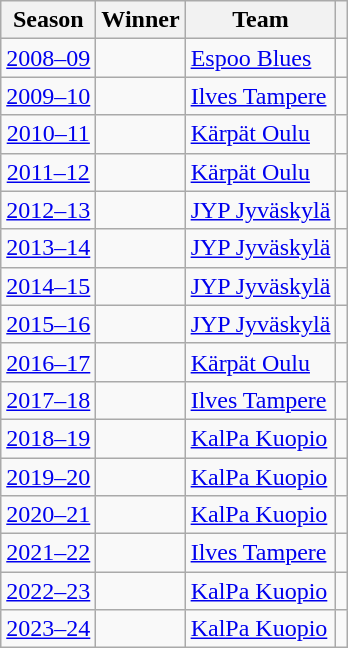<table class="wikitable sortable">
<tr>
<th>Season</th>
<th>Winner</th>
<th>Team</th>
<th></th>
</tr>
<tr>
<td align="center"><a href='#'>2008–09</a></td>
<td></td>
<td><a href='#'>Espoo Blues</a></td>
<td align="center"></td>
</tr>
<tr>
<td align="center"><a href='#'>2009–10</a></td>
<td></td>
<td><a href='#'>Ilves Tampere</a></td>
<td align="center"></td>
</tr>
<tr>
<td align="center"><a href='#'>2010–11</a></td>
<td></td>
<td><a href='#'>Kärpät Oulu</a></td>
<td align="center"></td>
</tr>
<tr>
<td align="center"><a href='#'>2011–12</a></td>
<td></td>
<td><a href='#'>Kärpät Oulu</a></td>
<td align="center"></td>
</tr>
<tr>
<td align="center"><a href='#'>2012–13</a></td>
<td></td>
<td><a href='#'>JYP Jyväskylä</a></td>
<td align="center"></td>
</tr>
<tr>
<td align="center"><a href='#'>2013–14</a></td>
<td></td>
<td><a href='#'>JYP Jyväskylä</a></td>
<td align="center"></td>
</tr>
<tr>
<td align="center"><a href='#'>2014–15</a></td>
<td></td>
<td><a href='#'>JYP Jyväskylä</a></td>
<td align="center"></td>
</tr>
<tr>
<td align="center"><a href='#'>2015–16</a></td>
<td></td>
<td><a href='#'>JYP Jyväskylä</a></td>
<td align="center"></td>
</tr>
<tr>
<td align="center"><a href='#'>2016–17</a></td>
<td></td>
<td><a href='#'>Kärpät Oulu</a></td>
<td align="center"></td>
</tr>
<tr>
<td align="center"><a href='#'>2017–18</a></td>
<td></td>
<td><a href='#'>Ilves Tampere</a></td>
<td align="center"></td>
</tr>
<tr>
<td align="center"><a href='#'>2018–19</a></td>
<td></td>
<td><a href='#'>KalPa Kuopio</a></td>
<td align="center"></td>
</tr>
<tr>
<td align="center"><a href='#'>2019–20</a></td>
<td></td>
<td><a href='#'>KalPa Kuopio</a></td>
<td align="center"></td>
</tr>
<tr>
<td align="center"><a href='#'>2020–21</a></td>
<td></td>
<td><a href='#'>KalPa Kuopio</a></td>
<td align="center"></td>
</tr>
<tr>
<td align=center><a href='#'>2021–22</a></td>
<td></td>
<td><a href='#'>Ilves Tampere</a></td>
<td align="center"></td>
</tr>
<tr>
<td align=center><a href='#'>2022–23</a></td>
<td></td>
<td><a href='#'>KalPa Kuopio</a></td>
<td align="center"></td>
</tr>
<tr>
<td align=center><a href='#'>2023–24</a></td>
<td></td>
<td><a href='#'>KalPa Kuopio</a></td>
<td align="center"></td>
</tr>
</table>
